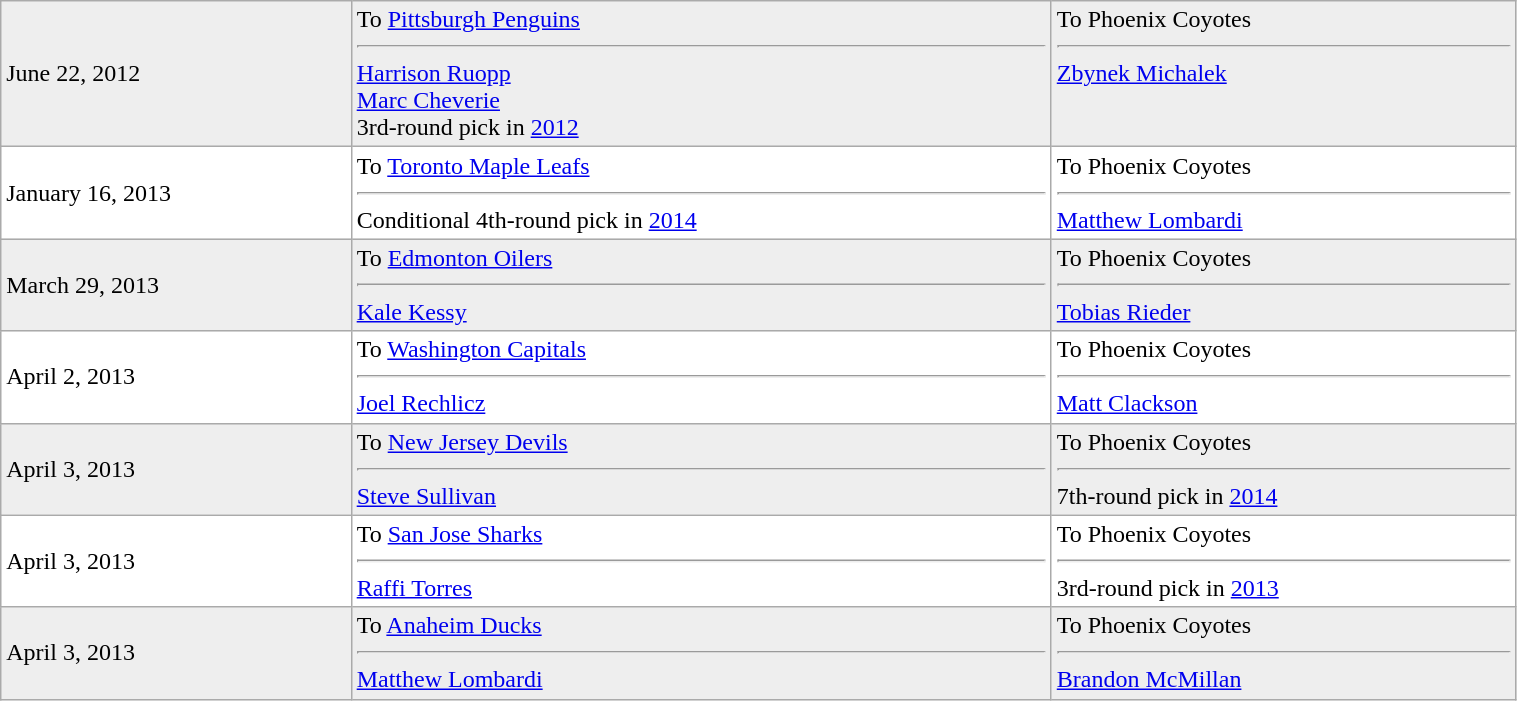<table class="wikitable" style="border:1px solid #999999; width:80%;">
<tr bgcolor="eeeeee">
<td>June 22, 2012</td>
<td valign="top">To <a href='#'>Pittsburgh Penguins</a> <hr><a href='#'>Harrison Ruopp</a><br><a href='#'>Marc Cheverie</a><br>3rd-round pick in <a href='#'>2012</a></td>
<td valign="top">To Phoenix Coyotes <hr><a href='#'>Zbynek Michalek</a></td>
</tr>
<tr bgcolor="ffffff">
<td>January 16, 2013</td>
<td valign="top">To <a href='#'>Toronto Maple Leafs</a> <hr>Conditional 4th-round pick in <a href='#'>2014</a></td>
<td valign="top">To Phoenix Coyotes <hr><a href='#'>Matthew Lombardi</a></td>
</tr>
<tr bgcolor="eeeeee">
<td>March 29, 2013</td>
<td valign="top">To <a href='#'>Edmonton Oilers</a> <hr><a href='#'>Kale Kessy</a></td>
<td valign="top">To Phoenix Coyotes <hr><a href='#'>Tobias Rieder</a></td>
</tr>
<tr bgcolor="ffffff">
<td>April 2, 2013</td>
<td valign="top">To <a href='#'>Washington Capitals</a> <hr> <a href='#'>Joel Rechlicz</a></td>
<td valign="top">To Phoenix Coyotes <hr> <a href='#'>Matt Clackson</a></td>
</tr>
<tr bgcolor="eeeeee">
<td>April 3, 2013</td>
<td valign="top">To <a href='#'>New Jersey Devils</a> <hr> <a href='#'>Steve Sullivan</a></td>
<td valign="top">To Phoenix Coyotes <hr> 7th-round pick in <a href='#'>2014</a></td>
</tr>
<tr bgcolor="ffffff">
<td>April 3, 2013</td>
<td valign="top">To <a href='#'>San Jose Sharks</a> <hr> <a href='#'>Raffi Torres</a></td>
<td valign="top">To Phoenix Coyotes <hr> 3rd-round pick in <a href='#'>2013</a></td>
</tr>
<tr bgcolor="eeeeee">
<td>April 3, 2013</td>
<td valign="top">To <a href='#'>Anaheim Ducks</a> <hr> <a href='#'>Matthew Lombardi</a></td>
<td valign="top">To Phoenix Coyotes <hr> <a href='#'>Brandon McMillan</a></td>
</tr>
</table>
